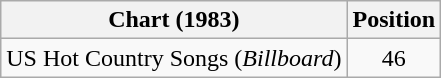<table class="wikitable">
<tr>
<th>Chart (1983)</th>
<th>Position</th>
</tr>
<tr>
<td>US Hot Country Songs (<em>Billboard</em>)</td>
<td align="center">46</td>
</tr>
</table>
